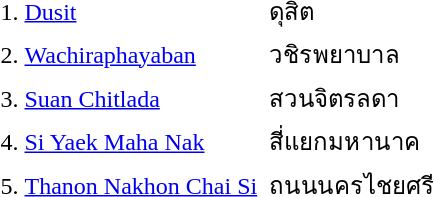<table>
<tr>
<td>1.</td>
<td><a href='#'>Dusit</a></td>
<td>ดุสิต</td>
<td></td>
</tr>
<tr>
<td>2.</td>
<td><a href='#'>Wachiraphayaban</a></td>
<td>วชิรพยาบาล</td>
<td></td>
</tr>
<tr>
<td>3.</td>
<td><a href='#'>Suan Chitlada</a></td>
<td>สวนจิตรลดา</td>
<td></td>
</tr>
<tr>
<td>4.</td>
<td><a href='#'>Si Yaek Maha Nak</a></td>
<td>สี่แยกมหานาค</td>
<td></td>
</tr>
<tr>
<td>5.</td>
<td><a href='#'>Thanon Nakhon Chai Si</a> </td>
<td>ถนนนครไชยศรี</td>
<td></td>
</tr>
</table>
